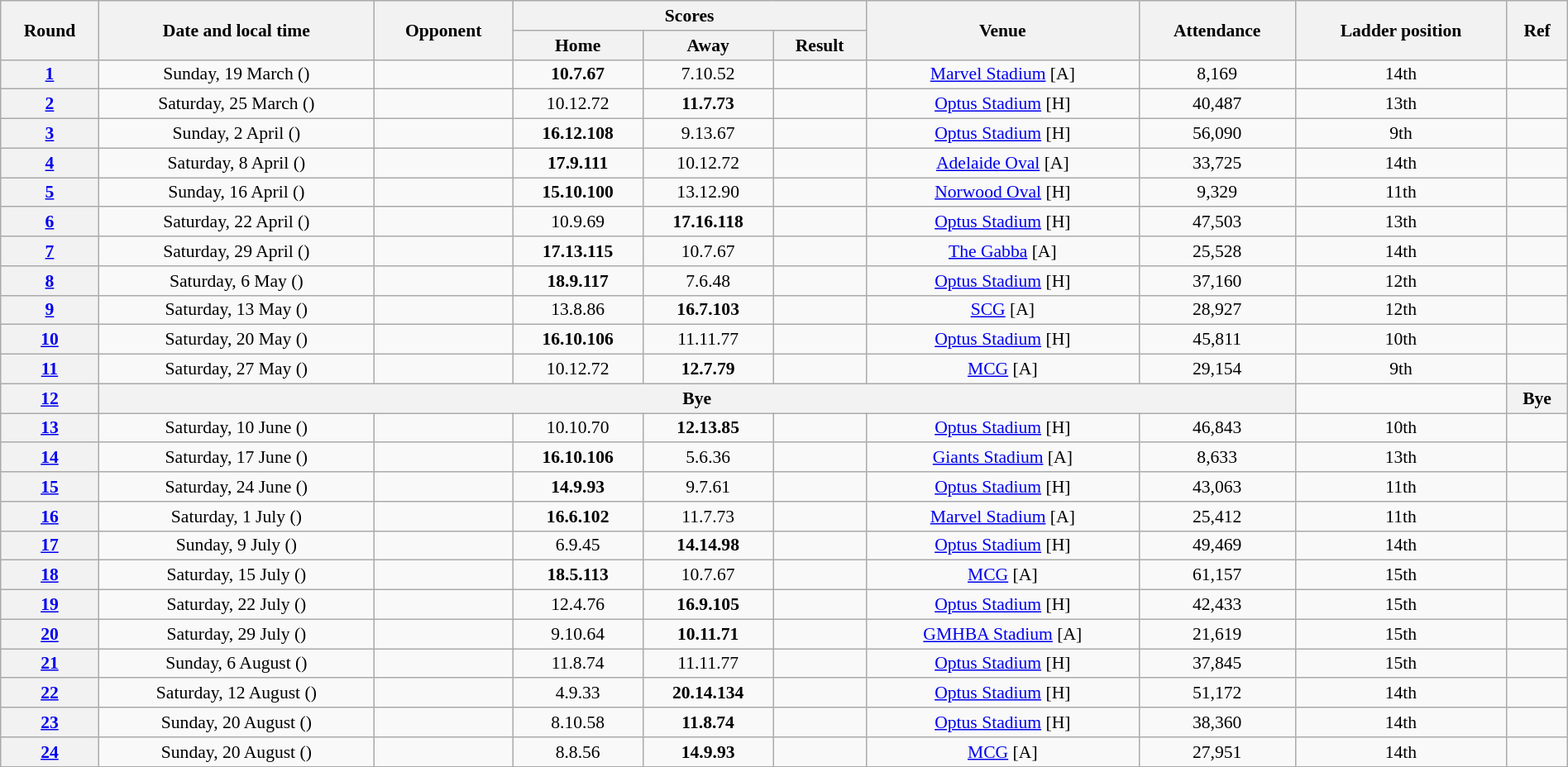<table class="wikitable plainrowheaders" style="font-size:90%; width:100%; text-align:center;">
<tr>
<th rowspan="2" scope="co.">Round</th>
<th rowspan="2" scope="col">Date and local time</th>
<th rowspan="2" scope="col">Opponent</th>
<th colspan="3" scope="col">Scores</th>
<th rowspan="2" scope="col">Venue</th>
<th rowspan="2" scope="col">Attendance</th>
<th rowspan="2" scope="col">Ladder position</th>
<th rowspan="2" scope="col">Ref</th>
</tr>
<tr>
<th scope="col">Home</th>
<th scope="col">Away</th>
<th scope="col">Result</th>
</tr>
<tr>
<th scope="row" style="text-align: center;"><a href='#'>1</a></th>
<td>Sunday, 19 March ()</td>
<td></td>
<td><strong>10.7.67</strong></td>
<td>7.10.52</td>
<td></td>
<td><a href='#'>Marvel Stadium</a> [A]</td>
<td>8,169</td>
<td>14th</td>
<td></td>
</tr>
<tr>
<th><a href='#'>2</a></th>
<td>Saturday, 25 March ()</td>
<td></td>
<td>10.12.72</td>
<td><strong>11.7.73</strong></td>
<td></td>
<td><a href='#'>Optus Stadium</a> [H]</td>
<td>40,487</td>
<td>13th</td>
<td></td>
</tr>
<tr>
<th><a href='#'>3</a></th>
<td>Sunday, 2 April ()</td>
<td></td>
<td><strong>16.12.108</strong></td>
<td>9.13.67</td>
<td></td>
<td><a href='#'>Optus Stadium</a> [H]</td>
<td>56,090</td>
<td>9th</td>
<td></td>
</tr>
<tr>
<th><a href='#'>4</a></th>
<td>Saturday, 8 April ()</td>
<td></td>
<td><strong>17.9.111</strong></td>
<td>10.12.72</td>
<td></td>
<td><a href='#'>Adelaide Oval</a> [A]</td>
<td>33,725</td>
<td>14th</td>
<td></td>
</tr>
<tr>
<th><a href='#'>5</a></th>
<td>Sunday, 16 April ()</td>
<td></td>
<td><strong>15.10.100</strong></td>
<td>13.12.90</td>
<td></td>
<td><a href='#'>Norwood Oval</a> [H]</td>
<td>9,329</td>
<td>11th</td>
<td></td>
</tr>
<tr>
<th><a href='#'>6</a></th>
<td>Saturday, 22 April ()</td>
<td></td>
<td>10.9.69</td>
<td><strong>17.16.118</strong></td>
<td></td>
<td><a href='#'>Optus Stadium</a> [H]</td>
<td>47,503</td>
<td>13th</td>
<td></td>
</tr>
<tr>
<th><a href='#'>7</a></th>
<td>Saturday, 29 April ()</td>
<td></td>
<td><strong>17.13.115</strong></td>
<td>10.7.67</td>
<td></td>
<td><a href='#'>The Gabba</a> [A]</td>
<td>25,528</td>
<td>14th</td>
<td></td>
</tr>
<tr>
<th><a href='#'>8</a></th>
<td>Saturday, 6 May ()</td>
<td></td>
<td><strong>18.9.117</strong></td>
<td>7.6.48</td>
<td></td>
<td><a href='#'>Optus Stadium</a> [H]</td>
<td>37,160</td>
<td>12th</td>
<td></td>
</tr>
<tr>
<th><a href='#'>9</a></th>
<td>Saturday, 13 May ()</td>
<td></td>
<td>13.8.86</td>
<td><strong>16.7.103</strong></td>
<td></td>
<td><a href='#'>SCG</a> [A]</td>
<td>28,927</td>
<td>12th</td>
<td></td>
</tr>
<tr>
<th><a href='#'>10</a></th>
<td>Saturday, 20 May ()</td>
<td></td>
<td><strong>16.10.106</strong></td>
<td>11.11.77</td>
<td></td>
<td><a href='#'>Optus Stadium</a> [H]</td>
<td>45,811</td>
<td>10th</td>
<td></td>
</tr>
<tr>
<th><a href='#'>11</a></th>
<td>Saturday, 27 May ()</td>
<td></td>
<td>10.12.72</td>
<td><strong>12.7.79</strong></td>
<td></td>
<td><a href='#'>MCG</a> [A]</td>
<td>29,154</td>
<td>9th</td>
<td></td>
</tr>
<tr>
<th><a href='#'>12</a></th>
<th colspan="7">Bye</th>
<td></td>
<th>Bye</th>
</tr>
<tr>
<th><a href='#'>13</a></th>
<td>Saturday, 10 June ()</td>
<td></td>
<td>10.10.70</td>
<td><strong>12.13.85</strong></td>
<td></td>
<td><a href='#'>Optus Stadium</a> [H]</td>
<td>46,843</td>
<td>10th</td>
<td></td>
</tr>
<tr>
<th><a href='#'>14</a></th>
<td>Saturday, 17 June ()</td>
<td></td>
<td><strong>16.10.106</strong></td>
<td>5.6.36</td>
<td></td>
<td><a href='#'>Giants Stadium</a> [A]</td>
<td>8,633</td>
<td>13th</td>
<td></td>
</tr>
<tr>
<th><a href='#'>15</a></th>
<td>Saturday, 24 June ()</td>
<td></td>
<td><strong>14.9.93</strong></td>
<td>9.7.61</td>
<td></td>
<td><a href='#'>Optus Stadium</a> [H]</td>
<td>43,063</td>
<td>11th</td>
<td></td>
</tr>
<tr>
<th><a href='#'>16</a></th>
<td>Saturday, 1 July  ()</td>
<td></td>
<td><strong>16.6.102</strong></td>
<td>11.7.73</td>
<td></td>
<td><a href='#'>Marvel Stadium</a> [A]</td>
<td>25,412</td>
<td>11th</td>
<td></td>
</tr>
<tr>
<th><a href='#'>17</a></th>
<td>Sunday, 9 July ()</td>
<td></td>
<td>6.9.45</td>
<td><strong>14.14.98</strong></td>
<td></td>
<td><a href='#'>Optus Stadium</a> [H]</td>
<td>49,469</td>
<td>14th</td>
<td></td>
</tr>
<tr>
<th><a href='#'>18</a></th>
<td>Saturday, 15 July ()</td>
<td></td>
<td><strong>18.5.113</strong></td>
<td>10.7.67</td>
<td></td>
<td><a href='#'>MCG</a> [A]</td>
<td>61,157</td>
<td>15th</td>
<td></td>
</tr>
<tr>
<th><a href='#'>19</a></th>
<td>Saturday, 22 July ()</td>
<td></td>
<td>12.4.76</td>
<td><strong>16.9.105</strong></td>
<td></td>
<td><a href='#'>Optus Stadium</a> [H]</td>
<td>42,433</td>
<td>15th</td>
<td></td>
</tr>
<tr>
<th><a href='#'>20</a></th>
<td>Saturday, 29 July ()</td>
<td></td>
<td>9.10.64</td>
<td><strong>10.11.71</strong></td>
<td></td>
<td><a href='#'>GMHBA Stadium</a> [A]</td>
<td>21,619</td>
<td>15th</td>
<td></td>
</tr>
<tr>
<th><a href='#'>21</a></th>
<td>Sunday, 6 August ()</td>
<td></td>
<td>11.8.74</td>
<td>11.11.77</td>
<td></td>
<td><a href='#'>Optus Stadium</a> [H]</td>
<td>37,845</td>
<td>15th</td>
<td></td>
</tr>
<tr>
<th><a href='#'>22</a></th>
<td>Saturday, 12 August ()</td>
<td></td>
<td>4.9.33</td>
<td><strong>20.14.134</strong></td>
<td></td>
<td><a href='#'>Optus Stadium</a> [H]</td>
<td>51,172</td>
<td>14th</td>
<td></td>
</tr>
<tr>
<th><a href='#'>23</a></th>
<td>Sunday, 20 August ()</td>
<td></td>
<td>8.10.58</td>
<td><strong>11.8.74</strong></td>
<td></td>
<td><a href='#'>Optus Stadium</a> [H]</td>
<td>38,360</td>
<td>14th</td>
<td></td>
</tr>
<tr>
<th><a href='#'>24</a></th>
<td>Sunday, 20 August ()</td>
<td></td>
<td>8.8.56</td>
<td><strong>14.9.93</strong></td>
<td></td>
<td><a href='#'>MCG</a> [A]</td>
<td>27,951</td>
<td>14th</td>
<td></td>
</tr>
</table>
